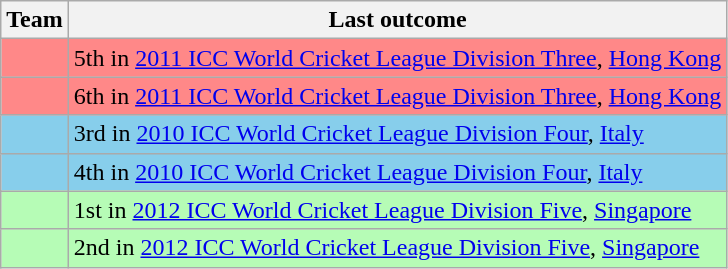<table class="wikitable">
<tr>
<th>Team</th>
<th>Last outcome</th>
</tr>
<tr style="background:#FF8888;">
<td></td>
<td>5th in <a href='#'>2011 ICC World Cricket League Division Three</a>, <a href='#'>Hong Kong</a></td>
</tr>
<tr style="background:#FF8888;">
<td></td>
<td>6th in <a href='#'>2011 ICC World Cricket League Division Three</a>, <a href='#'>Hong Kong</a></td>
</tr>
<tr style="background:skyblue;">
<td></td>
<td>3rd in <a href='#'>2010 ICC World Cricket League Division Four</a>, <a href='#'>Italy</a></td>
</tr>
<tr style="background:skyblue;">
<td></td>
<td>4th in <a href='#'>2010 ICC World Cricket League Division Four</a>, <a href='#'>Italy</a></td>
</tr>
<tr style="background:#b6fcb6;">
<td></td>
<td>1st in <a href='#'>2012 ICC World Cricket League Division Five</a>, <a href='#'>Singapore</a></td>
</tr>
<tr style="background:#b6fcb6;">
<td></td>
<td>2nd in <a href='#'>2012 ICC World Cricket League Division Five</a>, <a href='#'>Singapore</a></td>
</tr>
</table>
